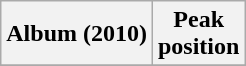<table class="wikitable plainrowheaders">
<tr>
<th scope="col">Album (2010)</th>
<th scope="col">Peak<br>position</th>
</tr>
<tr>
</tr>
</table>
